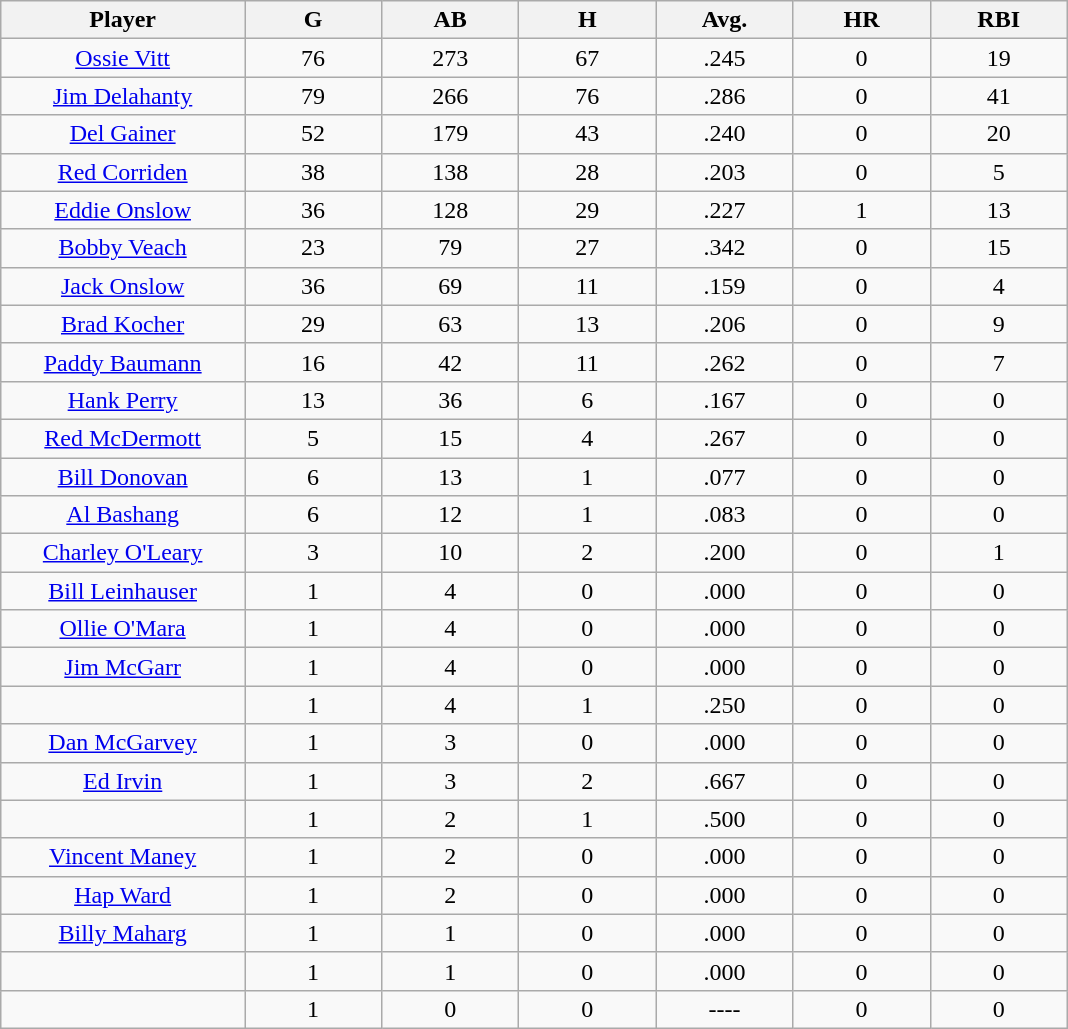<table class="wikitable sortable">
<tr>
<th bgcolor="#DDDDFF" width="16%">Player</th>
<th bgcolor="#DDDDFF" width="9%">G</th>
<th bgcolor="#DDDDFF" width="9%">AB</th>
<th bgcolor="#DDDDFF" width="9%">H</th>
<th bgcolor="#DDDDFF" width="9%">Avg.</th>
<th bgcolor="#DDDDFF" width="9%">HR</th>
<th bgcolor="#DDDDFF" width="9%">RBI</th>
</tr>
<tr align="center">
<td><a href='#'>Ossie Vitt</a></td>
<td>76</td>
<td>273</td>
<td>67</td>
<td>.245</td>
<td>0</td>
<td>19</td>
</tr>
<tr align=center>
<td><a href='#'>Jim Delahanty</a></td>
<td>79</td>
<td>266</td>
<td>76</td>
<td>.286</td>
<td>0</td>
<td>41</td>
</tr>
<tr align=center>
<td><a href='#'>Del Gainer</a></td>
<td>52</td>
<td>179</td>
<td>43</td>
<td>.240</td>
<td>0</td>
<td>20</td>
</tr>
<tr align=center>
<td><a href='#'>Red Corriden</a></td>
<td>38</td>
<td>138</td>
<td>28</td>
<td>.203</td>
<td>0</td>
<td>5</td>
</tr>
<tr align=center>
<td><a href='#'>Eddie Onslow</a></td>
<td>36</td>
<td>128</td>
<td>29</td>
<td>.227</td>
<td>1</td>
<td>13</td>
</tr>
<tr align=center>
<td><a href='#'>Bobby Veach</a></td>
<td>23</td>
<td>79</td>
<td>27</td>
<td>.342</td>
<td>0</td>
<td>15</td>
</tr>
<tr align=center>
<td><a href='#'>Jack Onslow</a></td>
<td>36</td>
<td>69</td>
<td>11</td>
<td>.159</td>
<td>0</td>
<td>4</td>
</tr>
<tr align=center>
<td><a href='#'>Brad Kocher</a></td>
<td>29</td>
<td>63</td>
<td>13</td>
<td>.206</td>
<td>0</td>
<td>9</td>
</tr>
<tr align=center>
<td><a href='#'>Paddy Baumann</a></td>
<td>16</td>
<td>42</td>
<td>11</td>
<td>.262</td>
<td>0</td>
<td>7</td>
</tr>
<tr align=center>
<td><a href='#'>Hank Perry</a></td>
<td>13</td>
<td>36</td>
<td>6</td>
<td>.167</td>
<td>0</td>
<td>0</td>
</tr>
<tr align=center>
<td><a href='#'>Red McDermott</a></td>
<td>5</td>
<td>15</td>
<td>4</td>
<td>.267</td>
<td>0</td>
<td>0</td>
</tr>
<tr align=center>
<td><a href='#'>Bill Donovan</a></td>
<td>6</td>
<td>13</td>
<td>1</td>
<td>.077</td>
<td>0</td>
<td>0</td>
</tr>
<tr align=center>
<td><a href='#'>Al Bashang</a></td>
<td>6</td>
<td>12</td>
<td>1</td>
<td>.083</td>
<td>0</td>
<td>0</td>
</tr>
<tr align=center>
<td><a href='#'>Charley O'Leary</a></td>
<td>3</td>
<td>10</td>
<td>2</td>
<td>.200</td>
<td>0</td>
<td>1</td>
</tr>
<tr align=center>
<td><a href='#'>Bill Leinhauser</a></td>
<td>1</td>
<td>4</td>
<td>0</td>
<td>.000</td>
<td>0</td>
<td>0</td>
</tr>
<tr align=center>
<td><a href='#'>Ollie O'Mara</a></td>
<td>1</td>
<td>4</td>
<td>0</td>
<td>.000</td>
<td>0</td>
<td>0</td>
</tr>
<tr align=center>
<td><a href='#'>Jim McGarr</a></td>
<td>1</td>
<td>4</td>
<td>0</td>
<td>.000</td>
<td>0</td>
<td>0</td>
</tr>
<tr align=center>
<td></td>
<td>1</td>
<td>4</td>
<td>1</td>
<td>.250</td>
<td>0</td>
<td>0</td>
</tr>
<tr align="center">
<td><a href='#'>Dan McGarvey</a></td>
<td>1</td>
<td>3</td>
<td>0</td>
<td>.000</td>
<td>0</td>
<td>0</td>
</tr>
<tr align=center>
<td><a href='#'>Ed Irvin</a></td>
<td>1</td>
<td>3</td>
<td>2</td>
<td>.667</td>
<td>0</td>
<td>0</td>
</tr>
<tr align=center>
<td></td>
<td>1</td>
<td>2</td>
<td>1</td>
<td>.500</td>
<td>0</td>
<td>0</td>
</tr>
<tr align="center">
<td><a href='#'>Vincent Maney</a></td>
<td>1</td>
<td>2</td>
<td>0</td>
<td>.000</td>
<td>0</td>
<td>0</td>
</tr>
<tr align=center>
<td><a href='#'>Hap Ward</a></td>
<td>1</td>
<td>2</td>
<td>0</td>
<td>.000</td>
<td>0</td>
<td>0</td>
</tr>
<tr align=center>
<td><a href='#'>Billy Maharg</a></td>
<td>1</td>
<td>1</td>
<td>0</td>
<td>.000</td>
<td>0</td>
<td>0</td>
</tr>
<tr align=center>
<td></td>
<td>1</td>
<td>1</td>
<td>0</td>
<td>.000</td>
<td>0</td>
<td>0</td>
</tr>
<tr align="center">
<td></td>
<td>1</td>
<td>0</td>
<td>0</td>
<td>----</td>
<td>0</td>
<td>0</td>
</tr>
</table>
